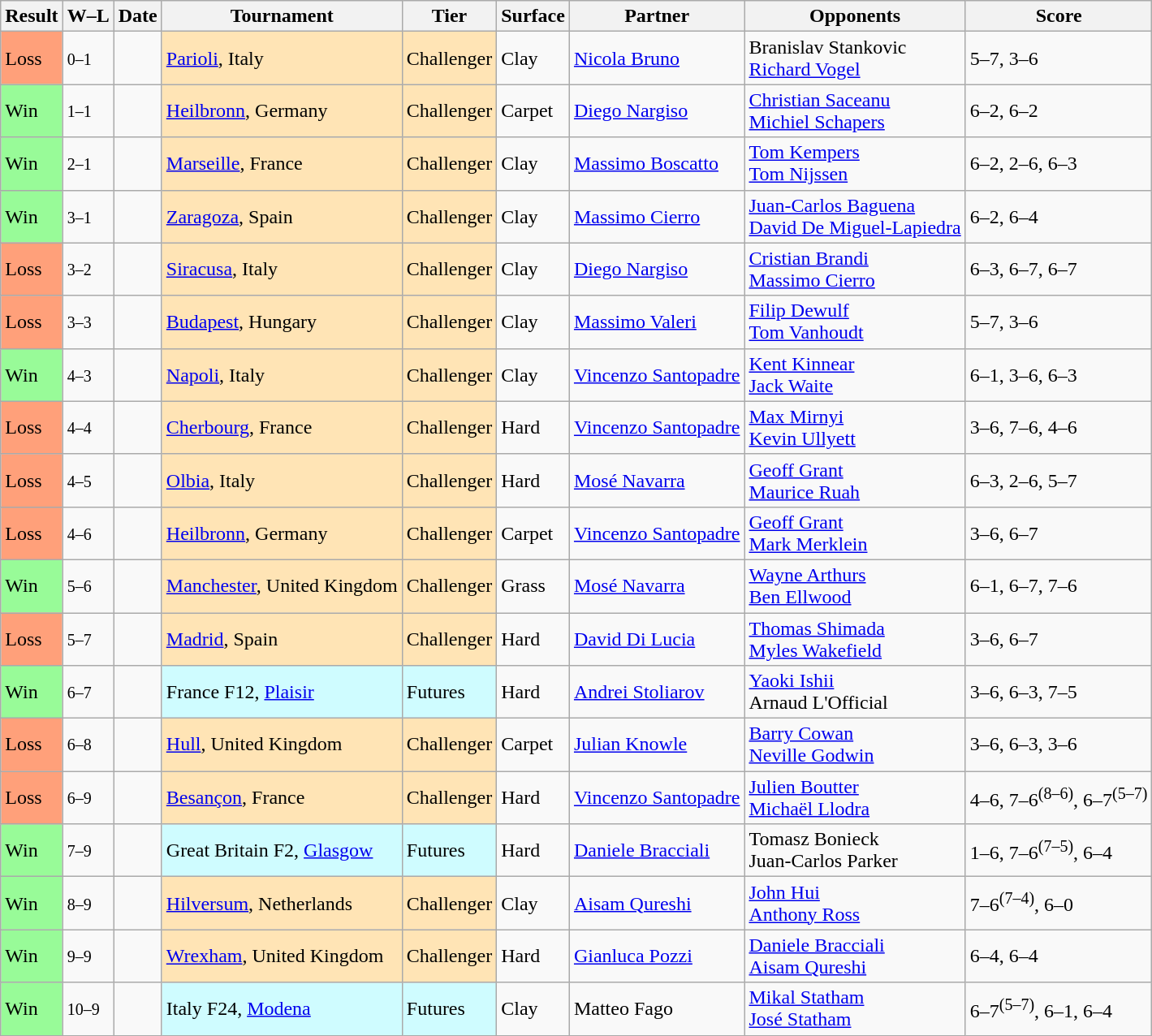<table class="sortable wikitable">
<tr>
<th>Result</th>
<th class="unsortable">W–L</th>
<th>Date</th>
<th>Tournament</th>
<th>Tier</th>
<th>Surface</th>
<th>Partner</th>
<th>Opponents</th>
<th class="unsortable">Score</th>
</tr>
<tr>
<td style="background:#ffa07a;">Loss</td>
<td><small>0–1</small></td>
<td></td>
<td style="background:moccasin;"><a href='#'>Parioli</a>, Italy</td>
<td style="background:moccasin;">Challenger</td>
<td>Clay</td>
<td> <a href='#'>Nicola Bruno</a></td>
<td> Branislav Stankovic <br>  <a href='#'>Richard Vogel</a></td>
<td>5–7, 3–6</td>
</tr>
<tr>
<td style="background:#98fb98;">Win</td>
<td><small>1–1</small></td>
<td></td>
<td style="background:moccasin;"><a href='#'>Heilbronn</a>, Germany</td>
<td style="background:moccasin;">Challenger</td>
<td>Carpet</td>
<td> <a href='#'>Diego Nargiso</a></td>
<td> <a href='#'>Christian Saceanu</a> <br>  <a href='#'>Michiel Schapers</a></td>
<td>6–2, 6–2</td>
</tr>
<tr>
<td style="background:#98fb98;">Win</td>
<td><small>2–1</small></td>
<td></td>
<td style="background:moccasin;"><a href='#'>Marseille</a>, France</td>
<td style="background:moccasin;">Challenger</td>
<td>Clay</td>
<td> <a href='#'>Massimo Boscatto</a></td>
<td> <a href='#'>Tom Kempers</a> <br>  <a href='#'>Tom Nijssen</a></td>
<td>6–2, 2–6, 6–3</td>
</tr>
<tr>
<td style="background:#98fb98;">Win</td>
<td><small>3–1</small></td>
<td></td>
<td style="background:moccasin;"><a href='#'>Zaragoza</a>, Spain</td>
<td style="background:moccasin;">Challenger</td>
<td>Clay</td>
<td> <a href='#'>Massimo Cierro</a></td>
<td> <a href='#'>Juan-Carlos Baguena</a> <br>  <a href='#'>David De Miguel-Lapiedra</a></td>
<td>6–2, 6–4</td>
</tr>
<tr>
<td style="background:#ffa07a;">Loss</td>
<td><small>3–2</small></td>
<td></td>
<td style="background:moccasin;"><a href='#'>Siracusa</a>, Italy</td>
<td style="background:moccasin;">Challenger</td>
<td>Clay</td>
<td> <a href='#'>Diego Nargiso</a></td>
<td> <a href='#'>Cristian Brandi</a> <br>  <a href='#'>Massimo Cierro</a></td>
<td>6–3, 6–7, 6–7</td>
</tr>
<tr>
<td style="background:#ffa07a;">Loss</td>
<td><small>3–3</small></td>
<td></td>
<td style="background:moccasin;"><a href='#'>Budapest</a>, Hungary</td>
<td style="background:moccasin;">Challenger</td>
<td>Clay</td>
<td> <a href='#'>Massimo Valeri</a></td>
<td> <a href='#'>Filip Dewulf</a> <br>  <a href='#'>Tom Vanhoudt</a></td>
<td>5–7, 3–6</td>
</tr>
<tr>
<td style="background:#98fb98;">Win</td>
<td><small>4–3</small></td>
<td></td>
<td style="background:moccasin;"><a href='#'>Napoli</a>, Italy</td>
<td style="background:moccasin;">Challenger</td>
<td>Clay</td>
<td> <a href='#'>Vincenzo Santopadre</a></td>
<td> <a href='#'>Kent Kinnear</a> <br>  <a href='#'>Jack Waite</a></td>
<td>6–1, 3–6, 6–3</td>
</tr>
<tr>
<td style="background:#ffa07a;">Loss</td>
<td><small>4–4</small></td>
<td></td>
<td style="background:moccasin;"><a href='#'>Cherbourg</a>, France</td>
<td style="background:moccasin;">Challenger</td>
<td>Hard</td>
<td> <a href='#'>Vincenzo Santopadre</a></td>
<td> <a href='#'>Max Mirnyi</a> <br>  <a href='#'>Kevin Ullyett</a></td>
<td>3–6, 7–6, 4–6</td>
</tr>
<tr>
<td style="background:#ffa07a;">Loss</td>
<td><small>4–5</small></td>
<td></td>
<td style="background:moccasin;"><a href='#'>Olbia</a>, Italy</td>
<td style="background:moccasin;">Challenger</td>
<td>Hard</td>
<td> <a href='#'>Mosé Navarra</a></td>
<td> <a href='#'>Geoff Grant</a> <br>  <a href='#'>Maurice Ruah</a></td>
<td>6–3, 2–6, 5–7</td>
</tr>
<tr>
<td style="background:#ffa07a;">Loss</td>
<td><small>4–6</small></td>
<td></td>
<td style="background:moccasin;"><a href='#'>Heilbronn</a>, Germany</td>
<td style="background:moccasin;">Challenger</td>
<td>Carpet</td>
<td> <a href='#'>Vincenzo Santopadre</a></td>
<td> <a href='#'>Geoff Grant</a> <br>  <a href='#'>Mark Merklein</a></td>
<td>3–6, 6–7</td>
</tr>
<tr>
<td style="background:#98fb98;">Win</td>
<td><small>5–6</small></td>
<td></td>
<td style="background:moccasin;"><a href='#'>Manchester</a>, United Kingdom</td>
<td style="background:moccasin;">Challenger</td>
<td>Grass</td>
<td> <a href='#'>Mosé Navarra</a></td>
<td> <a href='#'>Wayne Arthurs</a> <br>  <a href='#'>Ben Ellwood</a></td>
<td>6–1, 6–7, 7–6</td>
</tr>
<tr>
<td style="background:#ffa07a;">Loss</td>
<td><small>5–7</small></td>
<td></td>
<td style="background:moccasin;"><a href='#'>Madrid</a>, Spain</td>
<td style="background:moccasin;">Challenger</td>
<td>Hard</td>
<td> <a href='#'>David Di Lucia</a></td>
<td> <a href='#'>Thomas Shimada</a> <br>  <a href='#'>Myles Wakefield</a></td>
<td>3–6, 6–7</td>
</tr>
<tr>
<td style="background:#98fb98;">Win</td>
<td><small>6–7</small></td>
<td></td>
<td style="background:#cffcff;">France F12, <a href='#'>Plaisir</a></td>
<td style="background:#cffcff;">Futures</td>
<td>Hard</td>
<td> <a href='#'>Andrei Stoliarov</a></td>
<td> <a href='#'>Yaoki Ishii</a> <br>  Arnaud L'Official</td>
<td>3–6, 6–3, 7–5</td>
</tr>
<tr>
<td style="background:#ffa07a;">Loss</td>
<td><small>6–8</small></td>
<td></td>
<td style="background:moccasin;"><a href='#'>Hull</a>, United Kingdom</td>
<td style="background:moccasin;">Challenger</td>
<td>Carpet</td>
<td> <a href='#'>Julian Knowle</a></td>
<td> <a href='#'>Barry Cowan</a> <br>  <a href='#'>Neville Godwin</a></td>
<td>3–6, 6–3, 3–6</td>
</tr>
<tr>
<td style="background:#ffa07a;">Loss</td>
<td><small>6–9</small></td>
<td></td>
<td style="background:moccasin;"><a href='#'>Besançon</a>, France</td>
<td style="background:moccasin;">Challenger</td>
<td>Hard</td>
<td> <a href='#'>Vincenzo Santopadre</a></td>
<td> <a href='#'>Julien Boutter</a> <br>  <a href='#'>Michaël Llodra</a></td>
<td>4–6, 7–6<sup>(8–6)</sup>, 6–7<sup>(5–7)</sup></td>
</tr>
<tr>
<td style="background:#98fb98;">Win</td>
<td><small>7–9</small></td>
<td></td>
<td style="background:#cffcff;">Great Britain F2, <a href='#'>Glasgow</a></td>
<td style="background:#cffcff;">Futures</td>
<td>Hard</td>
<td> <a href='#'>Daniele Bracciali</a></td>
<td> Tomasz Bonieck <br>  Juan-Carlos Parker</td>
<td>1–6, 7–6<sup>(7–5)</sup>, 6–4</td>
</tr>
<tr>
<td style="background:#98fb98;">Win</td>
<td><small>8–9</small></td>
<td></td>
<td style="background:moccasin;"><a href='#'>Hilversum</a>, Netherlands</td>
<td style="background:moccasin;">Challenger</td>
<td>Clay</td>
<td> <a href='#'>Aisam Qureshi</a></td>
<td> <a href='#'>John Hui</a> <br>  <a href='#'>Anthony Ross</a></td>
<td>7–6<sup>(7–4)</sup>, 6–0</td>
</tr>
<tr>
<td style="background:#98fb98;">Win</td>
<td><small>9–9</small></td>
<td></td>
<td style="background:moccasin;"><a href='#'>Wrexham</a>, United Kingdom</td>
<td style="background:moccasin;">Challenger</td>
<td>Hard</td>
<td> <a href='#'>Gianluca Pozzi</a></td>
<td> <a href='#'>Daniele Bracciali</a> <br>  <a href='#'>Aisam Qureshi</a></td>
<td>6–4, 6–4</td>
</tr>
<tr>
<td style="background:#98fb98;">Win</td>
<td><small>10–9</small></td>
<td></td>
<td style="background:#cffcff;">Italy F24, <a href='#'>Modena</a></td>
<td style="background:#cffcff;">Futures</td>
<td>Clay</td>
<td> Matteo Fago</td>
<td> <a href='#'>Mikal Statham</a> <br>  <a href='#'>José Statham</a></td>
<td>6–7<sup>(5–7)</sup>, 6–1, 6–4</td>
</tr>
</table>
